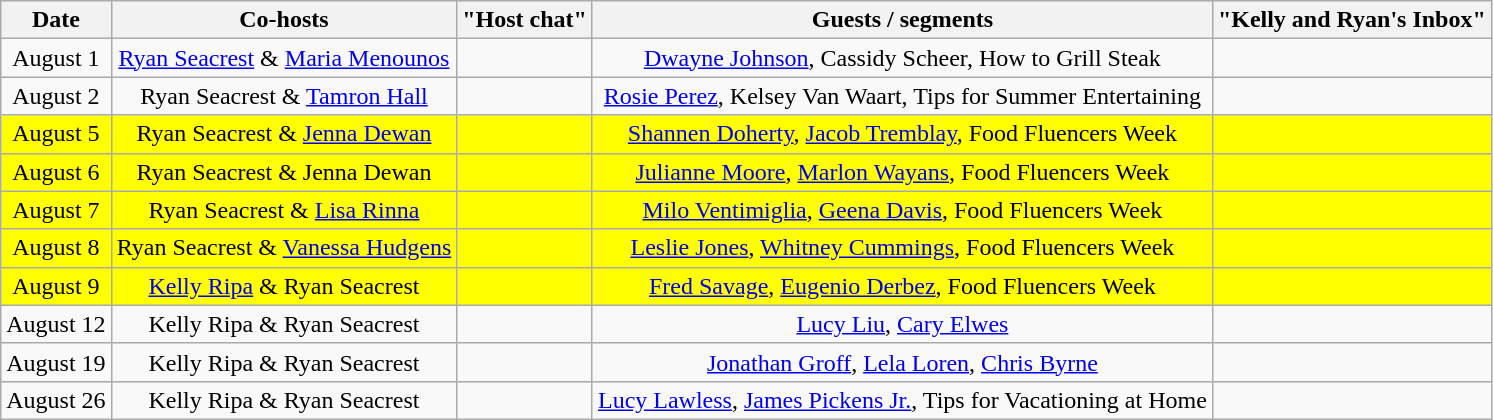<table class="wikitable sortable" style="text-align:center;">
<tr>
<th>Date</th>
<th>Co-hosts</th>
<th>"Host chat"</th>
<th>Guests / segments</th>
<th>"Kelly and Ryan's Inbox"</th>
</tr>
<tr>
<td>August 1</td>
<td><a href='#'>Ryan Seacrest</a> & <a href='#'>Maria Menounos</a></td>
<td></td>
<td><a href='#'>Dwayne Johnson</a>, Cassidy Scheer, How to Grill Steak</td>
<td></td>
</tr>
<tr>
<td>August 2</td>
<td>Ryan Seacrest & <a href='#'>Tamron Hall</a></td>
<td></td>
<td><a href='#'>Rosie Perez</a>, Kelsey Van Waart, Tips for Summer Entertaining</td>
<td></td>
</tr>
<tr style="background:yellow;">
<td>August 5</td>
<td>Ryan Seacrest & <a href='#'>Jenna Dewan</a></td>
<td></td>
<td><a href='#'>Shannen Doherty</a>, <a href='#'>Jacob Tremblay</a>, Food Fluencers Week</td>
<td></td>
</tr>
<tr style="background:yellow;">
<td>August 6</td>
<td>Ryan Seacrest & Jenna Dewan</td>
<td></td>
<td><a href='#'>Julianne Moore</a>, <a href='#'>Marlon Wayans</a>, Food Fluencers Week</td>
<td></td>
</tr>
<tr style="background:yellow;">
<td>August 7</td>
<td>Ryan Seacrest & <a href='#'>Lisa Rinna</a></td>
<td></td>
<td><a href='#'>Milo Ventimiglia</a>, <a href='#'>Geena Davis</a>, Food Fluencers Week</td>
<td></td>
</tr>
<tr style="background:yellow;">
<td>August 8</td>
<td>Ryan Seacrest & <a href='#'>Vanessa Hudgens</a></td>
<td></td>
<td><a href='#'>Leslie Jones</a>, <a href='#'>Whitney Cummings</a>, Food Fluencers Week</td>
<td></td>
</tr>
<tr style="background:yellow;">
<td>August 9</td>
<td><a href='#'>Kelly Ripa</a> & Ryan Seacrest</td>
<td></td>
<td><a href='#'>Fred Savage</a>, <a href='#'>Eugenio Derbez</a>, Food Fluencers Week</td>
<td></td>
</tr>
<tr style=>
<td>August 12</td>
<td>Kelly Ripa & Ryan Seacrest</td>
<td></td>
<td><a href='#'>Lucy Liu</a>, <a href='#'>Cary Elwes</a></td>
<td></td>
</tr>
<tr style=>
<td>August 19</td>
<td>Kelly Ripa & Ryan Seacrest</td>
<td></td>
<td><a href='#'>Jonathan Groff</a>, <a href='#'>Lela Loren</a>, <a href='#'>Chris Byrne</a></td>
<td></td>
</tr>
<tr style=>
<td>August 26</td>
<td>Kelly Ripa & Ryan Seacrest</td>
<td></td>
<td><a href='#'>Lucy Lawless</a>, <a href='#'>James Pickens Jr.</a>, Tips for Vacationing at Home</td>
<td></td>
</tr>
</table>
